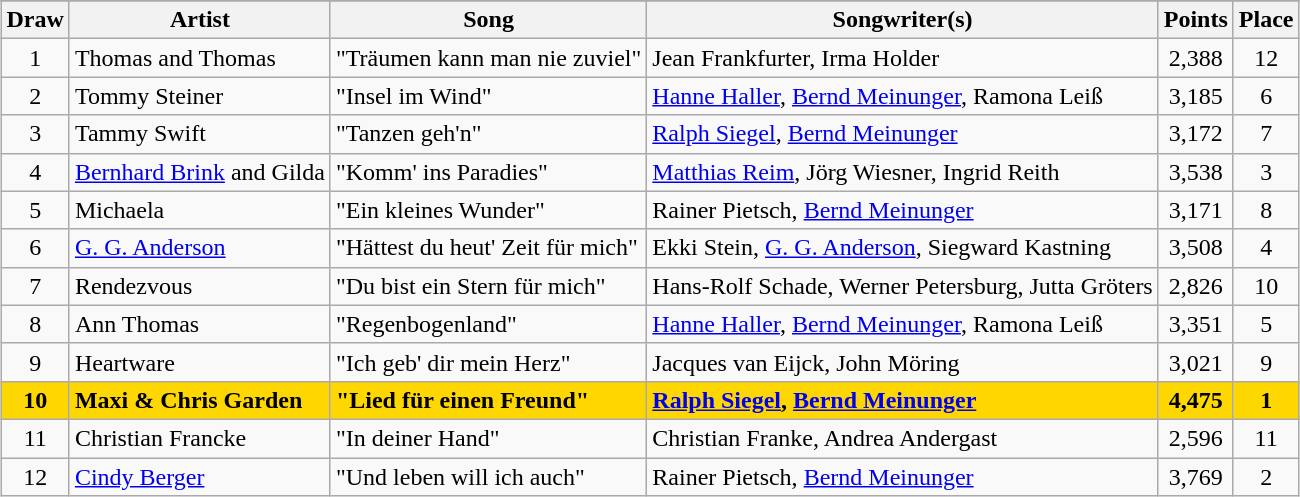<table class="sortable wikitable" style="margin: 1em auto 1em auto; text-align:center">
<tr>
</tr>
<tr>
<th>Draw</th>
<th>Artist</th>
<th>Song</th>
<th>Songwriter(s)</th>
<th>Points</th>
<th>Place</th>
</tr>
<tr>
<td>1</td>
<td align="left">Thomas and Thomas</td>
<td align="left">"Träumen kann man nie zuviel"</td>
<td align="left">Jean Frankfurter, Irma Holder</td>
<td>2,388</td>
<td>12</td>
</tr>
<tr>
<td>2</td>
<td align="left">Tommy Steiner</td>
<td align="left">"Insel im Wind"</td>
<td align="left"><a href='#'>Hanne Haller</a>, <a href='#'>Bernd Meinunger</a>, Ramona Leiß</td>
<td>3,185</td>
<td>6</td>
</tr>
<tr>
<td>3</td>
<td align="left">Tammy Swift</td>
<td align="left">"Tanzen geh'n"</td>
<td align="left"><a href='#'>Ralph Siegel</a>, <a href='#'>Bernd Meinunger</a></td>
<td>3,172</td>
<td>7</td>
</tr>
<tr>
<td>4</td>
<td align="left"><a href='#'>Bernhard Brink</a> and Gilda</td>
<td align="left">"Komm' ins Paradies"</td>
<td align="left"><a href='#'>Matthias Reim</a>, Jörg Wiesner, Ingrid Reith</td>
<td>3,538</td>
<td>3</td>
</tr>
<tr>
<td>5</td>
<td align="left">Michaela</td>
<td align="left">"Ein kleines Wunder"</td>
<td align="left">Rainer Pietsch, <a href='#'>Bernd Meinunger</a></td>
<td>3,171</td>
<td>8</td>
</tr>
<tr>
<td>6</td>
<td align="left"><a href='#'>G. G. Anderson</a></td>
<td align="left">"Hättest du heut' Zeit für mich"</td>
<td align="left">Ekki Stein, <a href='#'>G. G. Anderson</a>, Siegward Kastning</td>
<td>3,508</td>
<td>4</td>
</tr>
<tr>
<td>7</td>
<td align="left">Rendezvous</td>
<td align="left">"Du bist ein Stern für mich"</td>
<td align="left">Hans-Rolf Schade, Werner Petersburg, Jutta Gröters</td>
<td>2,826</td>
<td>10</td>
</tr>
<tr>
<td>8</td>
<td align="left">Ann Thomas</td>
<td align="left">"Regenbogenland"</td>
<td align="left"><a href='#'>Hanne Haller</a>, <a href='#'>Bernd Meinunger</a>, Ramona Leiß</td>
<td>3,351</td>
<td>5</td>
</tr>
<tr>
<td>9</td>
<td align="left">Heartware</td>
<td align="left">"Ich geb' dir mein Herz"</td>
<td align="left">Jacques van Eijck, John Möring</td>
<td>3,021</td>
<td>9</td>
</tr>
<tr style="font-weight:bold; background:gold;">
<td>10</td>
<td align="left">Maxi & Chris Garden</td>
<td align="left">"Lied für einen Freund"</td>
<td align="left"><a href='#'>Ralph Siegel</a>, <a href='#'>Bernd Meinunger</a></td>
<td>4,475</td>
<td>1</td>
</tr>
<tr>
<td>11</td>
<td align="left">Christian Francke</td>
<td align="left">"In deiner Hand"</td>
<td align="left">Christian Franke, Andrea Andergast</td>
<td>2,596</td>
<td>11</td>
</tr>
<tr>
<td>12</td>
<td align="left"><a href='#'>Cindy Berger</a></td>
<td align="left">"Und leben will ich auch"</td>
<td align="left">Rainer Pietsch, <a href='#'>Bernd Meinunger</a></td>
<td>3,769</td>
<td>2</td>
</tr>
</table>
